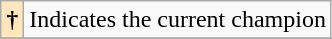<table class="wikitable">
<tr>
<th style="background-color:#FFE6BD">†</th>
<td>Indicates the current champion</td>
</tr>
<tr>
</tr>
</table>
